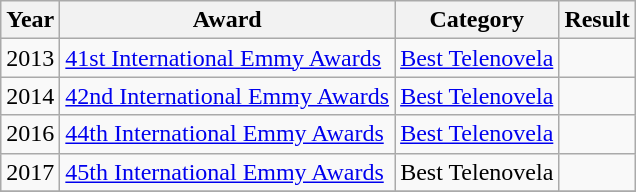<table class="wikitable">
<tr>
<th>Year</th>
<th>Award</th>
<th>Category</th>
<th>Result</th>
</tr>
<tr>
<td>2013</td>
<td><a href='#'>41st International Emmy Awards</a></td>
<td><a href='#'>Best Telenovela</a></td>
<td></td>
</tr>
<tr>
<td>2014</td>
<td><a href='#'>42nd International Emmy Awards</a></td>
<td><a href='#'>Best Telenovela</a></td>
<td></td>
</tr>
<tr>
<td>2016</td>
<td><a href='#'>44th International Emmy Awards</a></td>
<td><a href='#'>Best Telenovela</a></td>
<td></td>
</tr>
<tr>
<td>2017</td>
<td><a href='#'>45th International Emmy Awards</a></td>
<td>Best Telenovela</td>
<td></td>
</tr>
<tr>
</tr>
</table>
